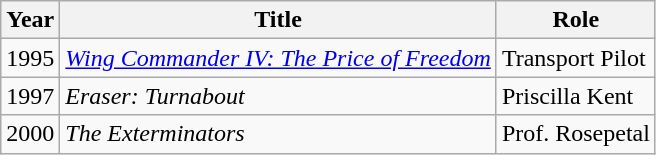<table class="wikitable sortable">
<tr>
<th>Year</th>
<th>Title</th>
<th>Role</th>
</tr>
<tr>
<td>1995</td>
<td><em><a href='#'>Wing Commander IV: The Price of Freedom</a></em></td>
<td>Transport Pilot</td>
</tr>
<tr>
<td>1997</td>
<td><em>Eraser: Turnabout</em></td>
<td>Priscilla Kent</td>
</tr>
<tr>
<td>2000</td>
<td><em>The Exterminators</em></td>
<td>Prof. Rosepetal</td>
</tr>
</table>
